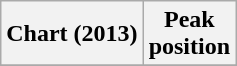<table class="wikitable plainrowheaders" style="text-align:center">
<tr>
<th scope="col">Chart (2013)</th>
<th scope="col">Peak<br>position</th>
</tr>
<tr>
</tr>
</table>
